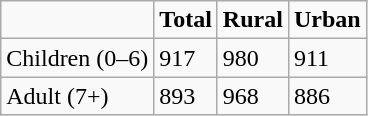<table class="wikitable">
<tr>
<td></td>
<td><strong>Total</strong></td>
<td><strong>Rural</strong></td>
<td><strong>Urban</strong></td>
</tr>
<tr>
<td>Children (0–6)</td>
<td>917</td>
<td>980</td>
<td>911</td>
</tr>
<tr>
<td>Adult (7+)</td>
<td>893</td>
<td>968</td>
<td>886</td>
</tr>
</table>
